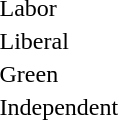<table style="margin-top:1em">
<tr>
<td> </td>
<td>Labor</td>
</tr>
<tr>
<td width=20 > </td>
<td>Liberal</td>
</tr>
<tr>
<td> </td>
<td>Green</td>
</tr>
<tr>
<td> </td>
<td>Independent</td>
</tr>
</table>
